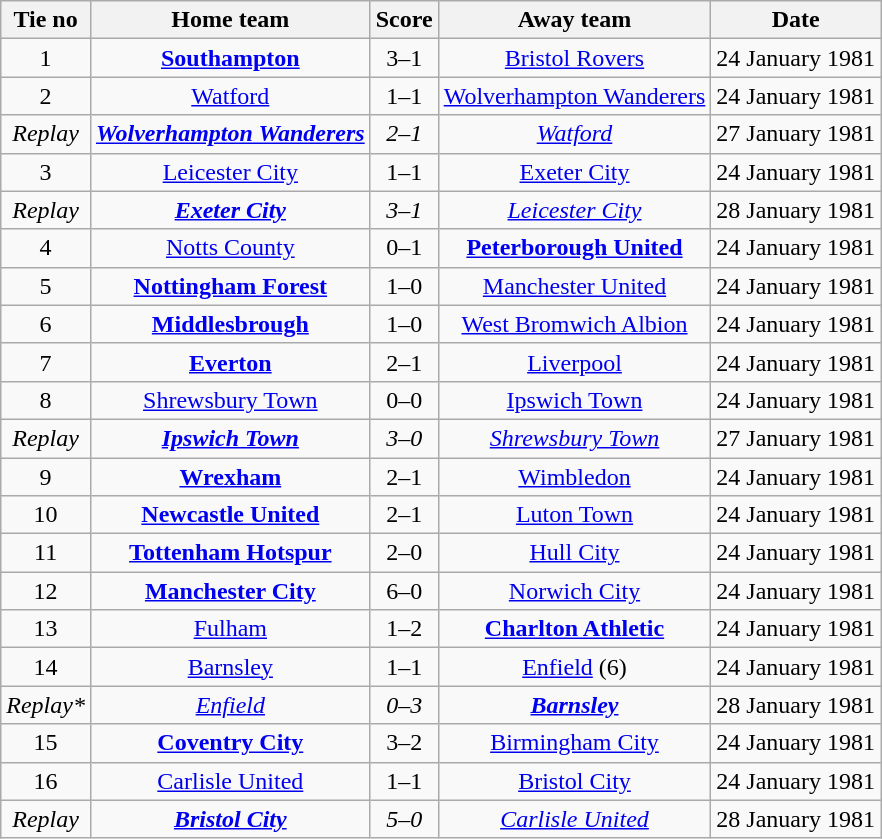<table class="wikitable" style="text-align: center">
<tr>
<th>Tie no</th>
<th>Home team</th>
<th>Score</th>
<th>Away team</th>
<th>Date</th>
</tr>
<tr>
<td>1</td>
<td><strong><a href='#'>Southampton</a></strong></td>
<td>3–1</td>
<td><a href='#'>Bristol Rovers</a></td>
<td>24 January 1981</td>
</tr>
<tr>
<td>2</td>
<td><a href='#'>Watford</a></td>
<td>1–1</td>
<td><a href='#'>Wolverhampton Wanderers</a></td>
<td>24 January 1981</td>
</tr>
<tr>
<td><em>Replay</em></td>
<td><strong><em><a href='#'>Wolverhampton Wanderers</a></em></strong></td>
<td><em>2–1</em></td>
<td><em><a href='#'>Watford</a></em></td>
<td>27 January 1981</td>
</tr>
<tr>
<td>3</td>
<td><a href='#'>Leicester City</a></td>
<td>1–1</td>
<td><a href='#'>Exeter City</a></td>
<td>24 January 1981</td>
</tr>
<tr>
<td><em>Replay</em></td>
<td><strong><em><a href='#'>Exeter City</a></em></strong></td>
<td><em>3–1</em></td>
<td><em><a href='#'>Leicester City</a></em></td>
<td>28 January 1981</td>
</tr>
<tr>
<td>4</td>
<td><a href='#'>Notts County</a></td>
<td>0–1</td>
<td><strong><a href='#'>Peterborough United</a></strong></td>
<td>24 January 1981</td>
</tr>
<tr>
<td>5</td>
<td><strong><a href='#'>Nottingham Forest</a></strong></td>
<td>1–0</td>
<td><a href='#'>Manchester United</a></td>
<td>24 January 1981</td>
</tr>
<tr>
<td>6</td>
<td><strong><a href='#'>Middlesbrough</a></strong></td>
<td>1–0</td>
<td><a href='#'>West Bromwich Albion</a></td>
<td>24 January 1981</td>
</tr>
<tr>
<td>7</td>
<td><strong><a href='#'>Everton</a></strong></td>
<td>2–1</td>
<td><a href='#'>Liverpool</a></td>
<td>24 January 1981</td>
</tr>
<tr>
<td>8</td>
<td><a href='#'>Shrewsbury Town</a></td>
<td>0–0</td>
<td><a href='#'>Ipswich Town</a></td>
<td>24 January 1981</td>
</tr>
<tr>
<td><em>Replay</em></td>
<td><strong><em><a href='#'>Ipswich Town</a></em></strong></td>
<td><em>3–0</em></td>
<td><em><a href='#'>Shrewsbury Town</a></em></td>
<td>27 January 1981</td>
</tr>
<tr>
<td>9</td>
<td><strong><a href='#'>Wrexham</a></strong></td>
<td>2–1</td>
<td><a href='#'>Wimbledon</a></td>
<td>24 January 1981</td>
</tr>
<tr>
<td>10</td>
<td><strong><a href='#'>Newcastle United</a></strong></td>
<td>2–1</td>
<td><a href='#'>Luton Town</a></td>
<td>24 January 1981</td>
</tr>
<tr>
<td>11</td>
<td><strong><a href='#'>Tottenham Hotspur</a></strong></td>
<td>2–0</td>
<td><a href='#'>Hull City</a></td>
<td>24 January 1981</td>
</tr>
<tr>
<td>12</td>
<td><strong><a href='#'>Manchester City</a></strong></td>
<td>6–0</td>
<td><a href='#'>Norwich City</a></td>
<td>24 January 1981</td>
</tr>
<tr>
<td>13</td>
<td><a href='#'>Fulham</a></td>
<td>1–2</td>
<td><strong><a href='#'>Charlton Athletic</a></strong></td>
<td>24 January 1981</td>
</tr>
<tr>
<td>14</td>
<td><a href='#'>Barnsley</a></td>
<td>1–1</td>
<td><a href='#'>Enfield</a> (6)</td>
<td>24 January 1981</td>
</tr>
<tr>
<td><em>Replay*</em></td>
<td><em><a href='#'>Enfield</a></em></td>
<td><em>0–3</em></td>
<td><strong><em><a href='#'>Barnsley</a></em></strong></td>
<td>28 January 1981</td>
</tr>
<tr>
<td>15</td>
<td><strong><a href='#'>Coventry City</a></strong></td>
<td>3–2</td>
<td><a href='#'>Birmingham City</a></td>
<td>24 January 1981</td>
</tr>
<tr>
<td>16</td>
<td><a href='#'>Carlisle United</a></td>
<td>1–1</td>
<td><a href='#'>Bristol City</a></td>
<td>24 January 1981</td>
</tr>
<tr>
<td><em>Replay</em></td>
<td><strong><em><a href='#'>Bristol City</a></em></strong></td>
<td><em>5–0</em></td>
<td><em><a href='#'>Carlisle United</a></em></td>
<td>28 January 1981</td>
</tr>
</table>
